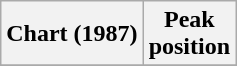<table class="wikitable plainrowheaders" style="text-align:center">
<tr>
<th>Chart (1987)</th>
<th>Peak<br>position</th>
</tr>
<tr>
</tr>
</table>
